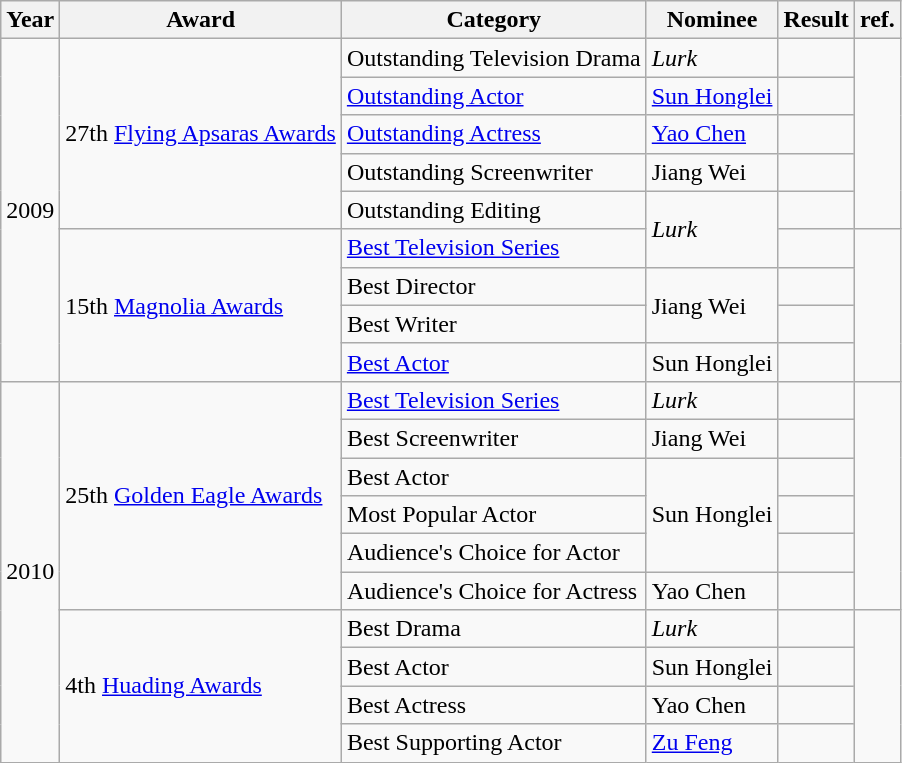<table class="wikitable">
<tr>
<th>Year</th>
<th>Award</th>
<th>Category</th>
<th>Nominee</th>
<th>Result</th>
<th>ref.</th>
</tr>
<tr>
<td rowspan="9">2009</td>
<td rowspan="5">27th <a href='#'>Flying Apsaras Awards</a></td>
<td>Outstanding Television Drama</td>
<td><em>Lurk</em></td>
<td></td>
<td rowspan="5"></td>
</tr>
<tr>
<td><a href='#'>Outstanding Actor</a></td>
<td><a href='#'>Sun Honglei</a></td>
<td></td>
</tr>
<tr>
<td><a href='#'>Outstanding Actress</a></td>
<td><a href='#'>Yao Chen</a></td>
<td></td>
</tr>
<tr>
<td>Outstanding Screenwriter</td>
<td>Jiang Wei</td>
<td></td>
</tr>
<tr>
<td>Outstanding Editing</td>
<td rowspan=2><em>Lurk</em></td>
<td></td>
</tr>
<tr>
<td rowspan="4">15th <a href='#'>Magnolia Awards</a></td>
<td><a href='#'>Best Television Series</a></td>
<td></td>
<td rowspan="4"></td>
</tr>
<tr>
<td>Best Director</td>
<td rowspan=2>Jiang Wei</td>
<td></td>
</tr>
<tr>
<td>Best Writer</td>
<td></td>
</tr>
<tr>
<td><a href='#'>Best Actor</a></td>
<td>Sun Honglei</td>
<td></td>
</tr>
<tr>
<td rowspan="10">2010</td>
<td rowspan="6">25th <a href='#'>Golden Eagle Awards</a></td>
<td><a href='#'>Best Television Series</a></td>
<td><em>Lurk</em></td>
<td></td>
<td rowspan="6"></td>
</tr>
<tr>
<td>Best Screenwriter</td>
<td>Jiang Wei</td>
<td></td>
</tr>
<tr>
<td>Best Actor</td>
<td rowspan="3">Sun Honglei</td>
<td></td>
</tr>
<tr>
<td>Most Popular Actor</td>
<td></td>
</tr>
<tr>
<td>Audience's Choice for Actor</td>
<td></td>
</tr>
<tr>
<td>Audience's Choice for Actress</td>
<td>Yao Chen</td>
<td></td>
</tr>
<tr>
<td rowspan="6">4th <a href='#'>Huading Awards</a></td>
<td>Best Drama</td>
<td><em>Lurk</em></td>
<td></td>
<td rowspan="6"></td>
</tr>
<tr>
<td>Best Actor</td>
<td>Sun Honglei</td>
<td></td>
</tr>
<tr>
<td>Best Actress</td>
<td>Yao Chen</td>
<td></td>
</tr>
<tr>
<td>Best Supporting Actor</td>
<td><a href='#'>Zu Feng</a></td>
<td></td>
</tr>
</table>
